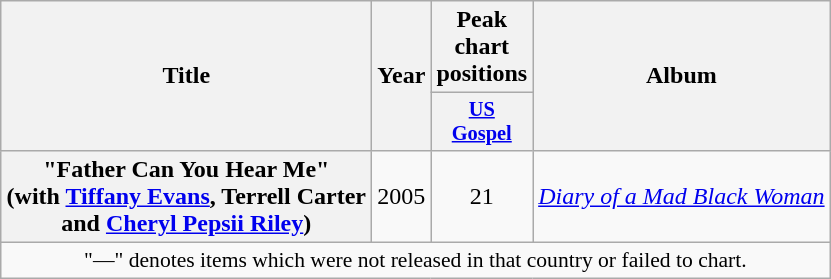<table class="wikitable plainrowheaders" style="text-align:center;" border="1">
<tr>
<th scope="col" rowspan="2" style="width:15em;">Title</th>
<th scope="col" rowspan="2">Year</th>
<th scope="col" colspan="1">Peak chart positions</th>
<th scope="col" rowspan="2">Album</th>
</tr>
<tr>
<th scope="col" style="width:3em;font-size:85%;"><a href='#'>US<br>Gospel</a><br></th>
</tr>
<tr>
<th scope="row">"Father Can You Hear Me" <br><span>(with <a href='#'>Tiffany Evans</a>, Terrell Carter and <a href='#'>Cheryl Pepsii Riley</a>)</span></th>
<td rowspan="1">2005</td>
<td>21</td>
<td rowspan="1"><em><a href='#'>Diary of a Mad Black Woman</a></em></td>
</tr>
<tr>
<td colspan="10" align="center" style="font-size:90%;">"—" denotes items which were not released in that country or failed to chart.</td>
</tr>
</table>
